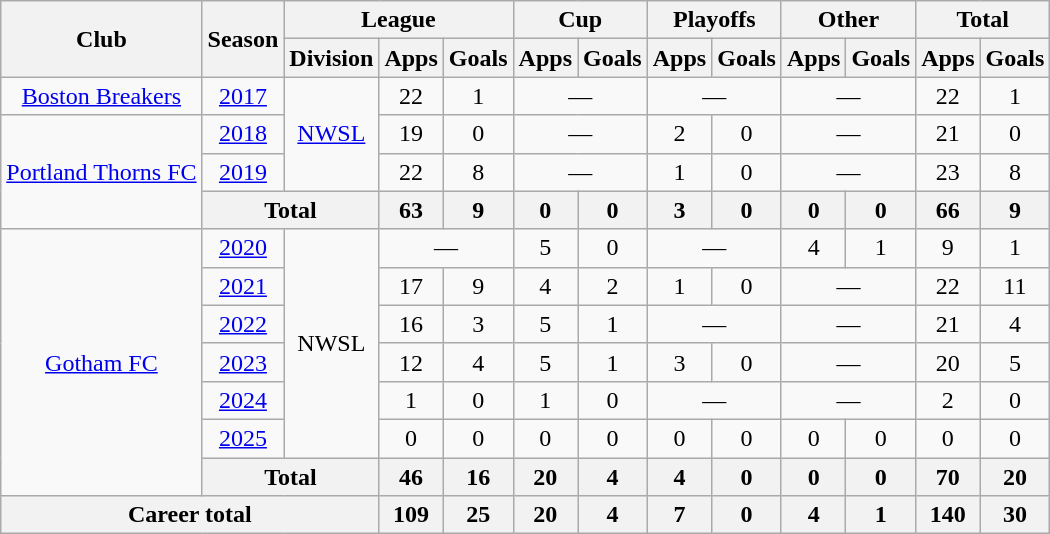<table class="wikitable" style="text-align: center;">
<tr>
<th rowspan="2">Club</th>
<th rowspan="2">Season</th>
<th colspan="3">League</th>
<th colspan="2">Cup</th>
<th colspan="2">Playoffs</th>
<th colspan="2">Other</th>
<th colspan="2">Total</th>
</tr>
<tr>
<th>Division</th>
<th>Apps</th>
<th>Goals</th>
<th>Apps</th>
<th>Goals</th>
<th>Apps</th>
<th>Goals</th>
<th>Apps</th>
<th>Goals</th>
<th>Apps</th>
<th>Goals</th>
</tr>
<tr>
<td><a href='#'>Boston Breakers</a></td>
<td><a href='#'>2017</a></td>
<td rowspan="3"><a href='#'>NWSL</a></td>
<td>22</td>
<td>1</td>
<td colspan="2">—</td>
<td colspan="2">—</td>
<td colspan="2">—</td>
<td>22</td>
<td>1</td>
</tr>
<tr>
<td rowspan="3"><a href='#'>Portland Thorns FC</a></td>
<td><a href='#'>2018</a></td>
<td>19</td>
<td>0</td>
<td colspan="2">—</td>
<td>2</td>
<td>0</td>
<td colspan="2">—</td>
<td>21</td>
<td>0</td>
</tr>
<tr>
<td><a href='#'>2019</a></td>
<td>22</td>
<td>8</td>
<td colspan="2">—</td>
<td>1</td>
<td>0</td>
<td colspan="2">—</td>
<td>23</td>
<td>8</td>
</tr>
<tr>
<th colspan="2">Total</th>
<th>63</th>
<th>9</th>
<th>0</th>
<th>0</th>
<th>3</th>
<th>0</th>
<th>0</th>
<th>0</th>
<th>66</th>
<th>9</th>
</tr>
<tr>
<td rowspan="7"><a href='#'>Gotham FC</a></td>
<td><a href='#'>2020</a></td>
<td rowspan="6">NWSL</td>
<td colspan="2">—</td>
<td>5</td>
<td>0</td>
<td colspan="2">—</td>
<td>4</td>
<td>1</td>
<td>9</td>
<td>1</td>
</tr>
<tr>
<td><a href='#'>2021</a></td>
<td>17</td>
<td>9</td>
<td>4</td>
<td>2</td>
<td>1</td>
<td>0</td>
<td colspan="2">—</td>
<td>22</td>
<td>11</td>
</tr>
<tr>
<td><a href='#'>2022</a></td>
<td>16</td>
<td>3</td>
<td>5</td>
<td>1</td>
<td colspan="2">—</td>
<td colspan="2">—</td>
<td>21</td>
<td>4</td>
</tr>
<tr>
<td><a href='#'>2023</a></td>
<td>12</td>
<td>4</td>
<td>5</td>
<td>1</td>
<td>3</td>
<td>0</td>
<td colspan="2">—</td>
<td>20</td>
<td>5</td>
</tr>
<tr>
<td><a href='#'>2024</a></td>
<td>1</td>
<td>0</td>
<td>1</td>
<td>0</td>
<td colspan="2">—</td>
<td colspan="2">—</td>
<td>2</td>
<td>0</td>
</tr>
<tr>
<td><a href='#'>2025</a></td>
<td>0</td>
<td>0</td>
<td>0</td>
<td>0</td>
<td>0</td>
<td>0</td>
<td>0</td>
<td>0</td>
<td>0</td>
<td>0</td>
</tr>
<tr>
<th colspan="2">Total</th>
<th>46</th>
<th>16</th>
<th>20</th>
<th>4</th>
<th>4</th>
<th>0</th>
<th>0</th>
<th>0</th>
<th>70</th>
<th>20</th>
</tr>
<tr>
<th colspan="3">Career total</th>
<th>109</th>
<th>25</th>
<th>20</th>
<th>4</th>
<th>7</th>
<th>0</th>
<th>4</th>
<th>1</th>
<th>140</th>
<th>30</th>
</tr>
</table>
